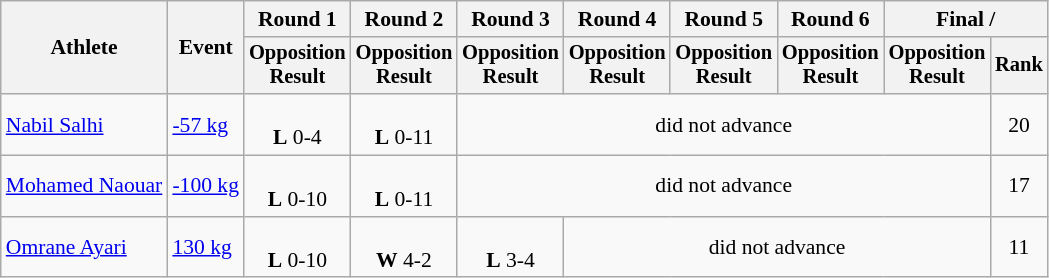<table class="wikitable" style="font-size:90%">
<tr>
<th rowspan="2">Athlete</th>
<th rowspan="2">Event</th>
<th>Round 1</th>
<th>Round 2</th>
<th>Round 3</th>
<th>Round 4</th>
<th>Round 5</th>
<th>Round 6</th>
<th colspan=2>Final / </th>
</tr>
<tr style="font-size: 95%">
<th>Opposition<br>Result</th>
<th>Opposition<br>Result</th>
<th>Opposition<br>Result</th>
<th>Opposition<br>Result</th>
<th>Opposition<br>Result</th>
<th>Opposition<br>Result</th>
<th>Opposition<br>Result</th>
<th>Rank</th>
</tr>
<tr>
<td><a href='#'>Nabil Salhi</a></td>
<td><a href='#'>-57 kg</a></td>
<td align=center><br><strong>L</strong> 0-4</td>
<td align=center><br><strong>L</strong> 0-11</td>
<td align=center colspan=5>did not advance</td>
<td align=center>20</td>
</tr>
<tr>
<td><a href='#'>Mohamed Naouar</a></td>
<td><a href='#'>-100 kg</a></td>
<td align=center><br><strong>L</strong> 0-10</td>
<td align=center><br><strong>L</strong> 0-11</td>
<td align=center colspan=5>did not advance</td>
<td align=center>17</td>
</tr>
<tr>
<td><a href='#'>Omrane Ayari</a></td>
<td><a href='#'>130 kg</a></td>
<td align=center><br><strong>L</strong> 0-10</td>
<td align=center><br><strong>W</strong> 4-2</td>
<td align=center><br><strong>L</strong> 3-4</td>
<td align=center colspan=4>did not advance</td>
<td align=center>11</td>
</tr>
</table>
